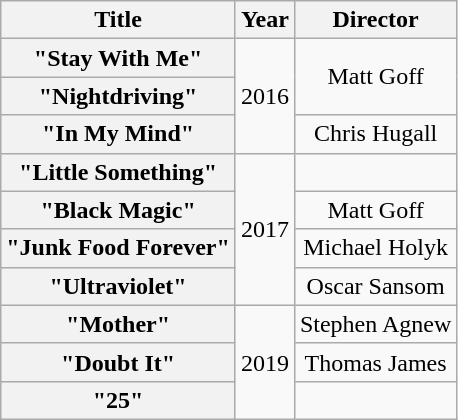<table class="wikitable plainrowheaders" style="text-align:center;">
<tr>
<th scope="col">Title</th>
<th scope="col">Year</th>
<th scope="col">Director</th>
</tr>
<tr>
<th scope="row">"Stay With Me"</th>
<td rowspan="3">2016</td>
<td rowspan="2">Matt Goff</td>
</tr>
<tr>
<th scope="row">"Nightdriving"</th>
</tr>
<tr>
<th scope="row">"In My Mind"</th>
<td>Chris Hugall</td>
</tr>
<tr>
<th scope="row">"Little Something"</th>
<td rowspan="4">2017</td>
<td></td>
</tr>
<tr>
<th scope="row">"Black Magic"</th>
<td>Matt Goff</td>
</tr>
<tr>
<th scope="row">"Junk Food Forever"</th>
<td>Michael Holyk</td>
</tr>
<tr>
<th scope="row">"Ultraviolet"</th>
<td>Oscar Sansom</td>
</tr>
<tr>
<th scope="row">"Mother"</th>
<td rowspan="3">2019</td>
<td>Stephen Agnew</td>
</tr>
<tr>
<th scope="row">"Doubt It"</th>
<td>Thomas James</td>
</tr>
<tr>
<th scope="row">"25"</th>
<td></td>
</tr>
</table>
